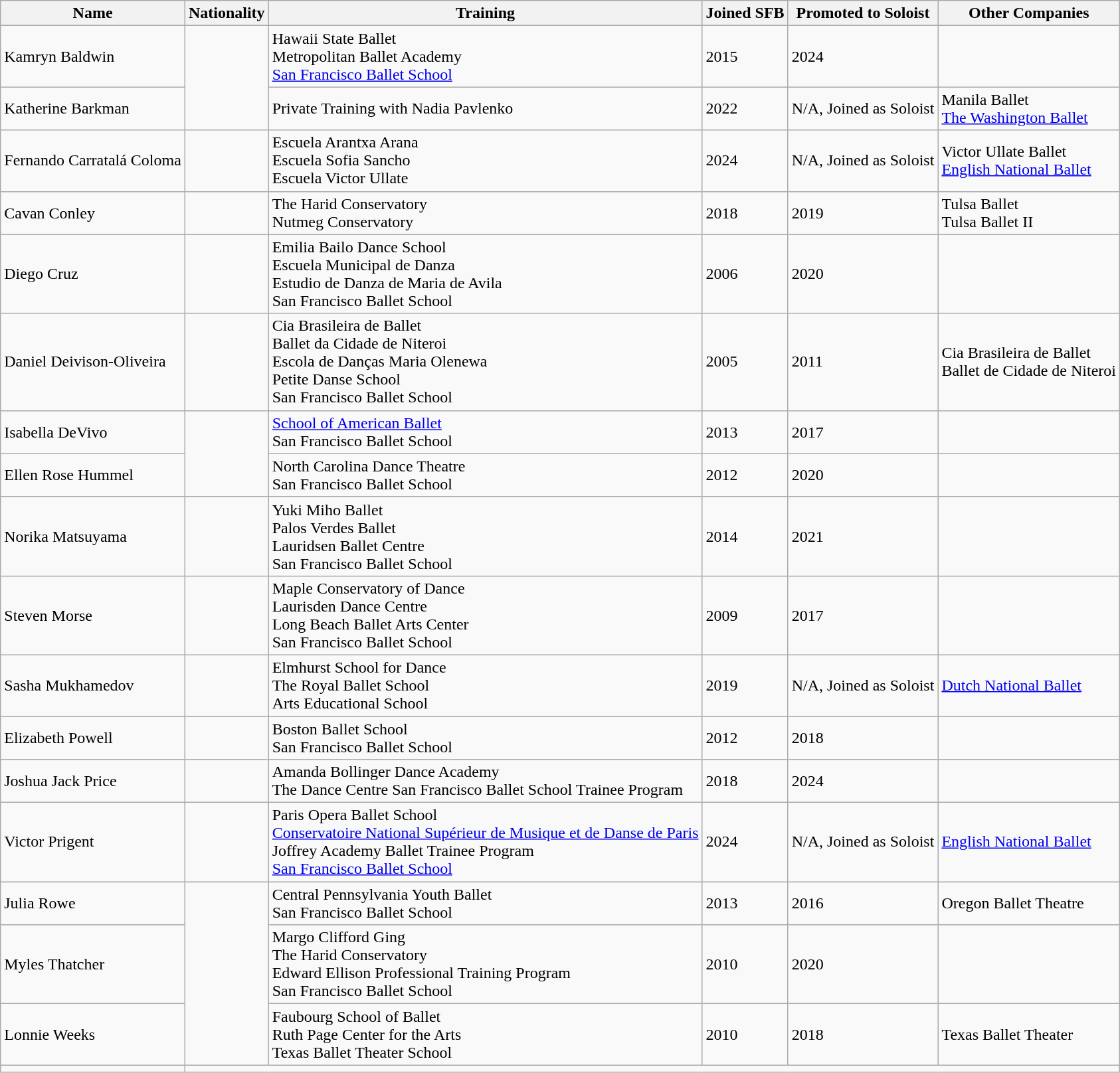<table class="wikitable">
<tr>
<th>Name</th>
<th>Nationality</th>
<th>Training</th>
<th>Joined SFB</th>
<th>Promoted to Soloist</th>
<th>Other Companies</th>
</tr>
<tr>
<td>Kamryn Baldwin</td>
<td rowspan="2"></td>
<td>Hawaii State Ballet<br>Metropolitan Ballet Academy<br><a href='#'>San Francisco Ballet School</a></td>
<td>2015</td>
<td>2024</td>
<td></td>
</tr>
<tr>
<td>Katherine Barkman</td>
<td>Private Training with Nadia Pavlenko</td>
<td>2022</td>
<td>N/A, Joined as Soloist</td>
<td>Manila Ballet<br><a href='#'>The Washington Ballet</a></td>
</tr>
<tr>
<td>Fernando Carratalá Coloma</td>
<td></td>
<td>Escuela Arantxa Arana<br>Escuela Sofia Sancho<br>Escuela Victor Ullate</td>
<td>2024</td>
<td>N/A, Joined as Soloist</td>
<td>Victor Ullate Ballet<br><a href='#'>English National Ballet</a></td>
</tr>
<tr>
<td>Cavan Conley</td>
<td></td>
<td>The Harid Conservatory<br>Nutmeg Conservatory</td>
<td>2018</td>
<td>2019</td>
<td>Tulsa Ballet<br>Tulsa Ballet II</td>
</tr>
<tr>
<td>Diego Cruz</td>
<td></td>
<td>Emilia Bailo Dance School<br>Escuela Municipal de Danza<br>Estudio de Danza de Maria de Avila<br>San Francisco Ballet School</td>
<td>2006</td>
<td>2020</td>
<td></td>
</tr>
<tr>
<td>Daniel Deivison-Oliveira</td>
<td></td>
<td>Cia Brasileira de Ballet<br>Ballet da Cidade de Niteroi<br>Escola de Danças Maria Olenewa<br>Petite Danse School<br>San Francisco Ballet School</td>
<td>2005</td>
<td>2011</td>
<td>Cia Brasileira de Ballet<br>Ballet de Cidade de Niteroi</td>
</tr>
<tr>
<td>Isabella DeVivo</td>
<td rowspan="2"></td>
<td><a href='#'>School of American Ballet</a><br>San Francisco Ballet School</td>
<td>2013</td>
<td>2017</td>
<td></td>
</tr>
<tr>
<td>Ellen Rose Hummel</td>
<td>North Carolina Dance Theatre<br>San Francisco Ballet School</td>
<td>2012</td>
<td>2020</td>
<td></td>
</tr>
<tr>
<td>Norika Matsuyama</td>
<td></td>
<td>Yuki Miho Ballet<br>Palos Verdes Ballet<br>Lauridsen Ballet Centre<br>San Francisco Ballet School</td>
<td>2014</td>
<td>2021</td>
<td></td>
</tr>
<tr>
<td>Steven Morse</td>
<td></td>
<td>Maple Conservatory of Dance<br>Laurisden Dance Centre<br>Long Beach Ballet Arts Center<br>San Francisco Ballet School</td>
<td>2009</td>
<td>2017</td>
<td></td>
</tr>
<tr>
<td>Sasha Mukhamedov</td>
<td></td>
<td>Elmhurst School for Dance<br>The Royal Ballet School<br>Arts Educational School</td>
<td>2019</td>
<td>N/A, Joined as Soloist</td>
<td><a href='#'>Dutch National Ballet</a></td>
</tr>
<tr>
<td>Elizabeth Powell</td>
<td></td>
<td>Boston Ballet School<br>San Francisco Ballet School</td>
<td>2012</td>
<td>2018</td>
<td></td>
</tr>
<tr>
<td>Joshua Jack Price</td>
<td></td>
<td>Amanda Bollinger Dance Academy<br>The Dance Centre
San Francisco Ballet School Trainee Program</td>
<td>2018</td>
<td>2024</td>
<td></td>
</tr>
<tr>
<td>Victor Prigent</td>
<td></td>
<td>Paris Opera Ballet School<br><a href='#'>Conservatoire National Supérieur de Musique et de Danse de Paris</a><br>Joffrey Academy Ballet Trainee Program<br><a href='#'>San Francisco Ballet School</a></td>
<td>2024</td>
<td>N/A, Joined as Soloist</td>
<td><a href='#'>English National Ballet</a></td>
</tr>
<tr>
<td>Julia Rowe</td>
<td rowspan="3"></td>
<td>Central Pennsylvania Youth Ballet<br>San Francisco Ballet School</td>
<td>2013</td>
<td>2016</td>
<td>Oregon Ballet Theatre</td>
</tr>
<tr>
<td>Myles Thatcher</td>
<td>Margo Clifford Ging<br>The Harid Conservatory<br>Edward Ellison Professional Training Program<br>San Francisco Ballet School</td>
<td>2010</td>
<td>2020</td>
<td></td>
</tr>
<tr>
<td>Lonnie Weeks</td>
<td>Faubourg School of Ballet<br>Ruth Page Center for the Arts<br>Texas Ballet Theater School</td>
<td>2010</td>
<td>2018</td>
<td>Texas Ballet Theater</td>
</tr>
<tr>
<td></td>
</tr>
</table>
